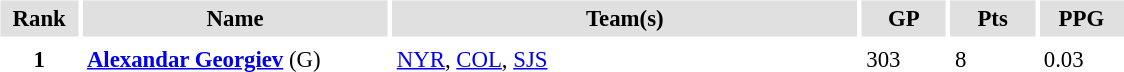<table id="Table3" cellspacing="3" cellpadding="3" style="font-size:95%;">
<tr style="text-align:center; background:#e0e0e0">
<th style="width:3em;">Rank</th>
<th style="width:13em;">Name</th>
<th style="width:20em;">Team(s)</th>
<th style="width:3.3em;">GP</th>
<th style="width:3.3em;">Pts</th>
<th style="width:3.3em;">PPG</th>
</tr>
<tr>
<th>1</th>
<td><strong><a href='#'>Alexandar Georgiev</a></strong> (G)</td>
<td><a href='#'>NYR</a>, <a href='#'>COL</a>, <a href='#'>SJS</a></td>
<td>303</td>
<td>8</td>
<td>0.03</td>
</tr>
</table>
